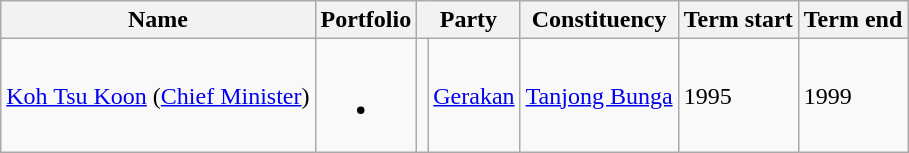<table class="wikitable">
<tr>
<th>Name</th>
<th>Portfolio</th>
<th colspan=2>Party</th>
<th>Constituency</th>
<th>Term start</th>
<th>Term end</th>
</tr>
<tr>
<td><a href='#'>Koh Tsu Koon</a> (<a href='#'>Chief Minister</a>)</td>
<td><br><ul><li></li></ul></td>
<td bgcolor=></td>
<td><a href='#'>Gerakan</a></td>
<td><a href='#'>Tanjong Bunga</a></td>
<td>1995</td>
<td>1999</td>
</tr>
</table>
